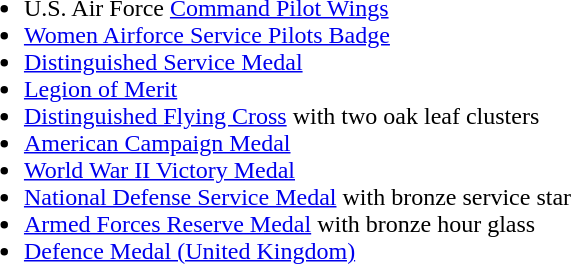<table align="center">
<tr>
<td><br><table>
<tr>
<td colspan="3" align="center"></td>
</tr>
<tr>
<td colspan="3" align="center"></td>
</tr>
<tr>
<td colspan="3" align="center"></td>
</tr>
<tr>
<td></td>
<td></td>
<td></td>
</tr>
<tr>
<td></td>
<td></td>
<td></td>
</tr>
</table>
</td>
<td><br><ul><li>U.S. Air Force <a href='#'>Command Pilot Wings</a></li><li><a href='#'>Women Airforce Service Pilots Badge</a></li><li><a href='#'>Distinguished Service Medal</a></li><li><a href='#'>Legion of Merit</a></li><li><a href='#'>Distinguished Flying Cross</a> with two oak leaf clusters</li><li><a href='#'>American Campaign Medal</a></li><li><a href='#'>World War II Victory Medal</a></li><li><a href='#'>National Defense Service Medal</a> with bronze service star</li><li><a href='#'>Armed Forces Reserve Medal</a> with bronze hour glass</li><li><a href='#'>Defence Medal (United Kingdom)</a></li></ul></td>
</tr>
</table>
